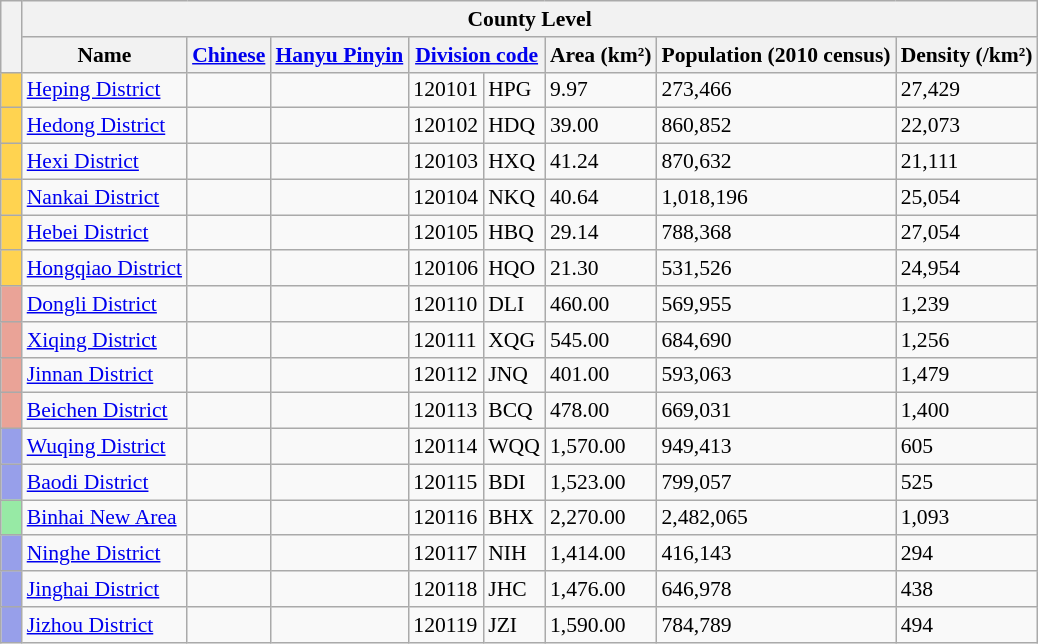<table class="wikitable" style="padding: 24em 0; font-size: 90%;">
<tr>
<th rowspan="2"></th>
<th colspan="8">County Level</th>
</tr>
<tr>
<th>Name</th>
<th><a href='#'>Chinese</a></th>
<th><a href='#'>Hanyu Pinyin</a></th>
<th colspan="2"><a href='#'>Division code</a></th>
<th>Area (km²)</th>
<th>Population (2010 census)</th>
<th>Density (/km²)</th>
</tr>
<tr>
<td bgcolor="#FFD350">  </td>
<td><a href='#'>Heping District</a><br></td>
<td></td>
<td></td>
<td>120101</td>
<td>HPG</td>
<td>9.97</td>
<td>273,466</td>
<td>27,429</td>
</tr>
<tr>
<td bgcolor="#FFD350">  </td>
<td><a href='#'>Hedong District</a></td>
<td></td>
<td></td>
<td>120102</td>
<td>HDQ</td>
<td>39.00</td>
<td>860,852</td>
<td>22,073</td>
</tr>
<tr>
<td bgcolor="#FFD350">  </td>
<td><a href='#'>Hexi District</a></td>
<td></td>
<td></td>
<td>120103</td>
<td>HXQ</td>
<td>41.24</td>
<td>870,632</td>
<td>21,111</td>
</tr>
<tr>
<td bgcolor="#FFD350">  </td>
<td><a href='#'>Nankai District</a></td>
<td></td>
<td></td>
<td>120104</td>
<td>NKQ</td>
<td>40.64</td>
<td>1,018,196</td>
<td>25,054</td>
</tr>
<tr>
<td bgcolor="#FFD350">  </td>
<td><a href='#'>Hebei District</a></td>
<td></td>
<td></td>
<td>120105</td>
<td>HBQ</td>
<td>29.14</td>
<td>788,368</td>
<td>27,054</td>
</tr>
<tr>
<td bgcolor="#FFD350">  </td>
<td><a href='#'>Hongqiao District</a></td>
<td></td>
<td></td>
<td>120106</td>
<td>HQO</td>
<td>21.30</td>
<td>531,526</td>
<td>24,954</td>
</tr>
<tr>
<td bgcolor="#EAA397">  </td>
<td><a href='#'>Dongli District</a></td>
<td></td>
<td></td>
<td>120110</td>
<td>DLI</td>
<td>460.00</td>
<td>569,955</td>
<td>1,239</td>
</tr>
<tr>
<td bgcolor="#EAA397">  </td>
<td><a href='#'>Xiqing District</a></td>
<td></td>
<td></td>
<td>120111</td>
<td>XQG</td>
<td>545.00</td>
<td>684,690</td>
<td>1,256</td>
</tr>
<tr>
<td bgcolor="#EAA397">  </td>
<td><a href='#'>Jinnan District</a></td>
<td></td>
<td></td>
<td>120112</td>
<td>JNQ</td>
<td>401.00</td>
<td>593,063</td>
<td>1,479</td>
</tr>
<tr>
<td bgcolor="#EAA397">  </td>
<td><a href='#'>Beichen District</a></td>
<td></td>
<td></td>
<td>120113</td>
<td>BCQ</td>
<td>478.00</td>
<td>669,031</td>
<td>1,400</td>
</tr>
<tr>
<td bgcolor="#979FEA">  </td>
<td><a href='#'>Wuqing District</a></td>
<td></td>
<td></td>
<td>120114</td>
<td>WQQ</td>
<td>1,570.00</td>
<td>949,413</td>
<td>605</td>
</tr>
<tr>
<td bgcolor="#979FEA">  </td>
<td><a href='#'>Baodi District</a></td>
<td></td>
<td></td>
<td>120115</td>
<td>BDI</td>
<td>1,523.00</td>
<td>799,057</td>
<td>525</td>
</tr>
<tr>
<td bgcolor="#97EAA5">  </td>
<td><a href='#'>Binhai New Area</a></td>
<td></td>
<td></td>
<td>120116</td>
<td>BHX</td>
<td>2,270.00</td>
<td>2,482,065</td>
<td>1,093</td>
</tr>
<tr>
<td bgcolor="#979FEA">  </td>
<td><a href='#'>Ninghe District</a></td>
<td></td>
<td></td>
<td>120117</td>
<td>NIH</td>
<td>1,414.00</td>
<td>416,143</td>
<td>294</td>
</tr>
<tr>
<td bgcolor="#979FEA">  </td>
<td><a href='#'>Jinghai District</a></td>
<td></td>
<td></td>
<td>120118</td>
<td>JHC</td>
<td>1,476.00</td>
<td>646,978</td>
<td>438</td>
</tr>
<tr>
<td bgcolor="#979FEA">  </td>
<td><a href='#'>Jizhou District</a></td>
<td></td>
<td></td>
<td>120119</td>
<td>JZI</td>
<td>1,590.00</td>
<td>784,789</td>
<td>494</td>
</tr>
</table>
